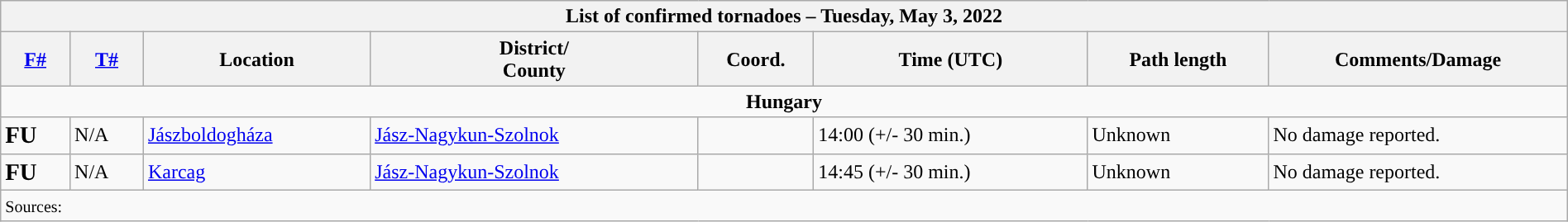<table class="wikitable collapsible" width="100%">
<tr>
<th colspan="8">List of confirmed tornadoes – Tuesday, May 3, 2022</th>
</tr>
<tr>
<th><a href='#'>F#</a></th>
<th><a href='#'>T#</a></th>
<th>Location</th>
<th>District/<br>County</th>
<th>Coord.</th>
<th>Time (UTC)</th>
<th>Path length</th>
<th>Comments/Damage</th>
</tr>
<tr>
<td colspan="8" align=center><strong>Hungary </strong></td>
</tr>
<tr>
<td><big><strong>FU</strong></big></td>
<td>N/A</td>
<td><a href='#'>Jászboldogháza</a></td>
<td><a href='#'>Jász-Nagykun-Szolnok</a></td>
<td></td>
<td>14:00 (+/- 30 min.)</td>
<td>Unknown</td>
<td>No damage reported.</td>
</tr>
<tr>
<td><big><strong>FU</strong></big></td>
<td>N/A</td>
<td><a href='#'>Karcag</a></td>
<td><a href='#'>Jász-Nagykun-Szolnok</a></td>
<td></td>
<td>14:45 (+/- 30 min.)</td>
<td>Unknown</td>
<td>No damage reported.</td>
</tr>
<tr>
<td colspan="8"><small>Sources:  </small></td>
</tr>
</table>
